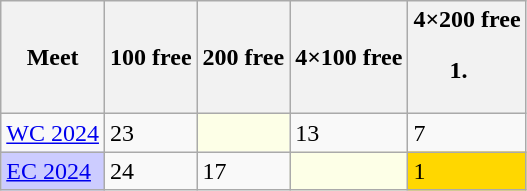<table class="sortable wikitable">
<tr>
<th>Meet</th>
<th class="unsortable">100 free</th>
<th class="unsortable">200 free</th>
<th class="unsortable">4×100 free</th>
<th class="unsortable">4×200 free<br><ol><li></li></ol></th>
</tr>
<tr>
<td><a href='#'>WC 2024</a></td>
<td>23</td>
<td style="background:#fdffe7"></td>
<td>13</td>
<td>7</td>
</tr>
<tr>
<td style="background:#ccccff"><a href='#'>EC 2024</a></td>
<td>24</td>
<td>17</td>
<td style="background:#fdffe7"></td>
<td style="background:gold">1</td>
</tr>
</table>
